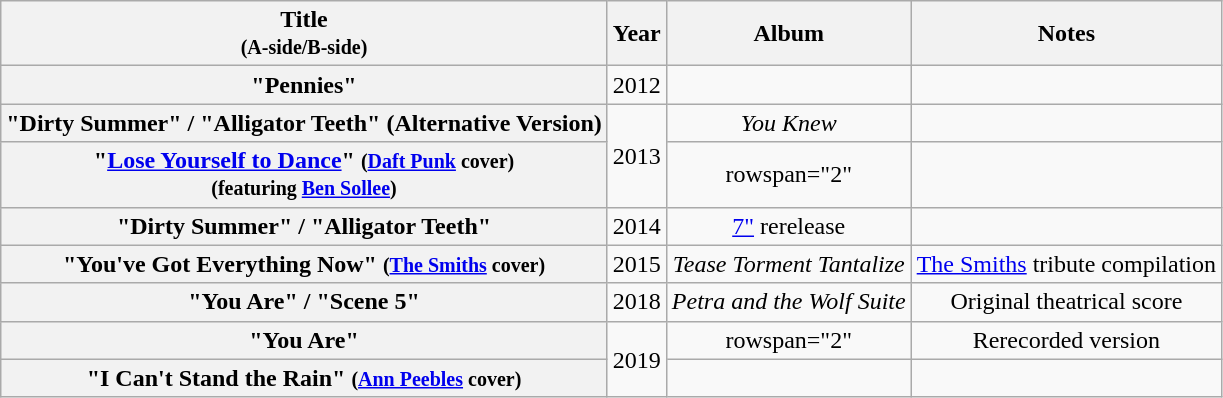<table class="wikitable plainrowheaders" style="text-align:center;">
<tr>
<th>Title<br><small>(A-side/B-side)</small></th>
<th>Year</th>
<th>Album</th>
<th>Notes</th>
</tr>
<tr>
<th scope="row">"Pennies"</th>
<td>2012</td>
<td></td>
<td></td>
</tr>
<tr>
<th scope="row">"Dirty Summer" / "Alligator Teeth" (Alternative Version)</th>
<td rowspan="2">2013</td>
<td><em>You Knew</em></td>
<td></td>
</tr>
<tr>
<th scope="row">"<a href='#'>Lose Yourself to Dance</a>" <small>(<a href='#'>Daft Punk</a> cover)<br>(featuring <a href='#'>Ben Sollee</a>)</small></th>
<td>rowspan="2" </td>
<td></td>
</tr>
<tr>
<th scope="row">"Dirty Summer" / "Alligator Teeth"</th>
<td>2014</td>
<td><a href='#'>7"</a> rerelease</td>
</tr>
<tr>
<th scope="row">"You've Got Everything Now" <small>(<a href='#'>The Smiths</a> cover)</small></th>
<td>2015</td>
<td><em>Tease Torment Tantalize</em></td>
<td><a href='#'>The Smiths</a> tribute compilation</td>
</tr>
<tr>
<th scope="row">"You Are" / "Scene 5"</th>
<td>2018</td>
<td><em>Petra and the Wolf Suite</em></td>
<td>Original theatrical score</td>
</tr>
<tr>
<th scope="row">"You Are"</th>
<td rowspan="2">2019</td>
<td>rowspan="2" </td>
<td>Rerecorded version</td>
</tr>
<tr>
<th scope="row">"I Can't Stand the Rain" <small>(<a href='#'>Ann Peebles</a> cover)</small></th>
<td></td>
</tr>
</table>
